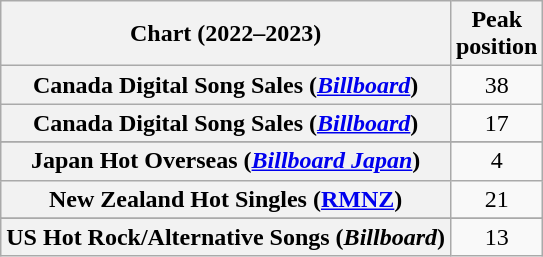<table class="wikitable sortable plainrowheaders" style="text-align:center">
<tr>
<th scope="col">Chart (2022–2023)</th>
<th scope="col">Peak<br>position</th>
</tr>
<tr>
<th scope="row">Canada Digital Song Sales (<em><a href='#'>Billboard</a></em>)</th>
<td>38</td>
</tr>
<tr>
<th scope="row">Canada Digital Song Sales (<em><a href='#'>Billboard</a></em>)<br></th>
<td>17</td>
</tr>
<tr>
</tr>
<tr>
</tr>
<tr>
<th scope="row">Japan Hot Overseas (<em><a href='#'>Billboard Japan</a></em>)</th>
<td>4</td>
</tr>
<tr>
<th scope="row">New Zealand Hot Singles (<a href='#'>RMNZ</a>)</th>
<td>21</td>
</tr>
<tr>
</tr>
<tr>
</tr>
<tr>
</tr>
<tr>
</tr>
<tr>
<th scope="row">US Hot Rock/Alternative Songs (<em>Billboard</em>)<br></th>
<td>13</td>
</tr>
</table>
